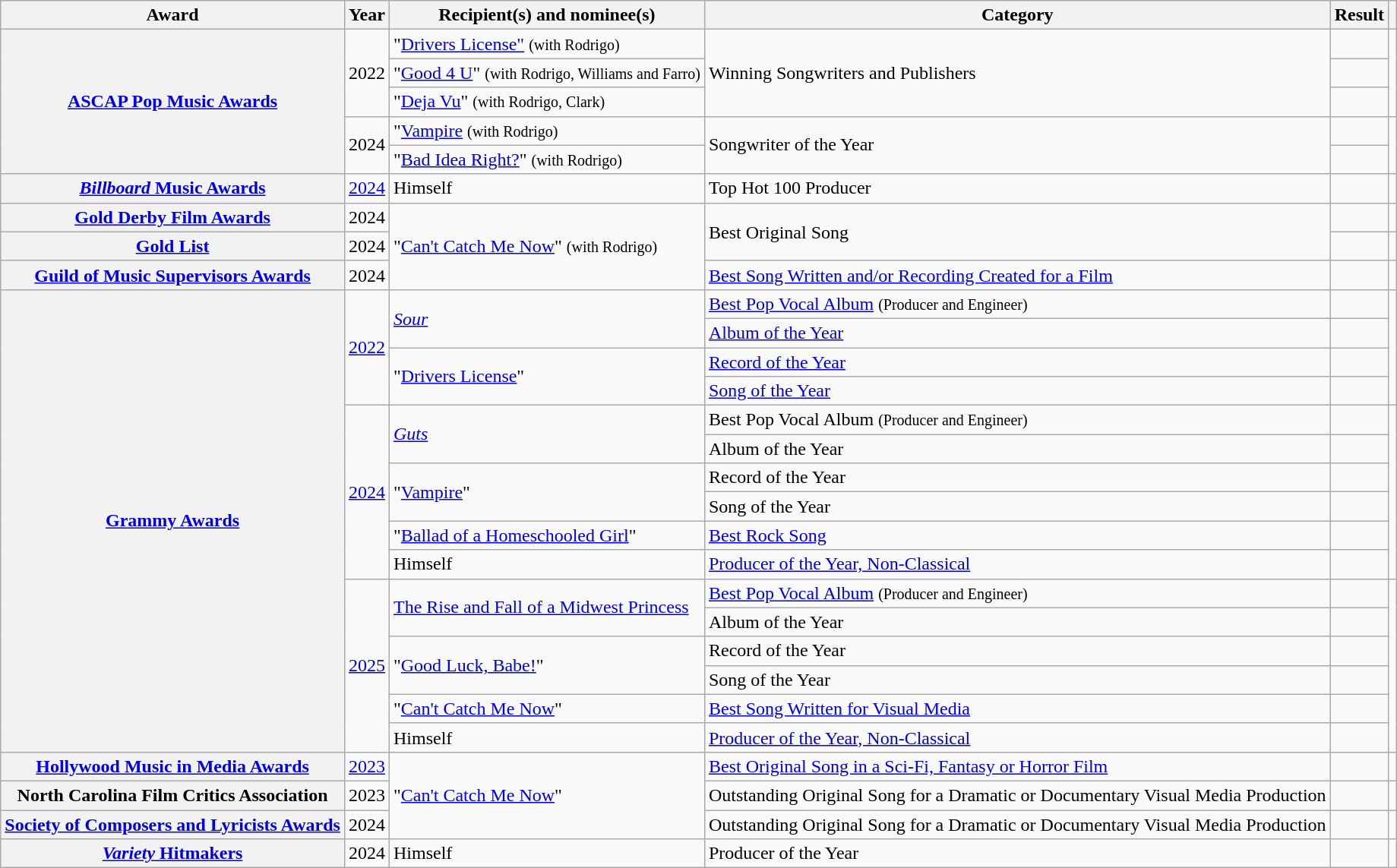<table class="wikitable sortable plainrowheaders">
<tr>
<th scope="col">Award</th>
<th scope="col">Year</th>
<th scope="col">Recipient(s) and nominee(s)</th>
<th scope="col">Category</th>
<th scope="col">Result</th>
<th scope="col" class="unsortable"></th>
</tr>
<tr>
<th rowspan="5" scope="row"><a href='#'>ASCAP Pop Music Awards</a></th>
<td rowspan="3">2022</td>
<td>"<a href='#'>Drivers License"</a> <small>(with Rodrigo)</small></td>
<td rowspan="3">Winning Songwriters and Publishers</td>
<td></td>
<td rowspan="3" style="text-align:center;"></td>
</tr>
<tr>
<td>"<a href='#'>Good 4 U</a>" <small>(with Rodrigo, Williams and Farro)</small></td>
<td></td>
</tr>
<tr>
<td>"<a href='#'>Deja Vu</a>" <small>(with Rodrigo, Clark)</small></td>
<td></td>
</tr>
<tr>
<td rowspan="2">2024</td>
<td>"<a href='#'>Vampire</a> <small>(with Rodrigo)</small></td>
<td rowspan="2">Songwriter of the Year</td>
<td></td>
<td rowspan="2" style="text-align:center;"></td>
</tr>
<tr>
<td>"<a href='#'>Bad Idea Right?</a>" <small>(with Rodrigo)</small></td>
<td></td>
</tr>
<tr>
<th scope="row"><a href='#'><em>Billboard</em> Music Awards</a></th>
<td><a href='#'>2024</a></td>
<td>Himself</td>
<td>Top Hot 100 Producer</td>
<td></td>
<td style="text-align:center;"></td>
</tr>
<tr>
<th scope="row"><a href='#'>Gold Derby Film Awards</a></th>
<td>2024</td>
<td rowspan="3">"<a href='#'>Can't Catch Me Now</a>" <small>(with Rodrigo)</small></td>
<td rowspan="2">Best Original Song</td>
<td></td>
<td style="text-align:center;"></td>
</tr>
<tr>
<th scope="row"><a href='#'>Gold List</a></th>
<td>2024</td>
<td></td>
<td style="text-align:center;"></td>
</tr>
<tr>
<th scope="row"><a href='#'>Guild of Music Supervisors Awards</a></th>
<td>2024</td>
<td><a href='#'>Best Song Written and/or Recording Created for a Film</a></td>
<td></td>
<td style="text-align:center;"></td>
</tr>
<tr>
<th rowspan="16" scope="row"><a href='#'>Grammy Awards</a></th>
<td rowspan="4"><a href='#'>2022</a></td>
<td rowspan="2"><em><a href='#'>Sour</a></em></td>
<td><a href='#'>Best Pop Vocal Album</a> <small>(Producer and Engineer)</small></td>
<td></td>
<td rowspan="4" style="text-align:center;"></td>
</tr>
<tr>
<td><a href='#'>Album of the Year</a></td>
<td></td>
</tr>
<tr>
<td rowspan="2">"<a href='#'>Drivers License</a>"</td>
<td><a href='#'>Record of the Year</a></td>
<td></td>
</tr>
<tr>
<td><a href='#'>Song of the Year</a></td>
<td></td>
</tr>
<tr>
<td rowspan="6"><a href='#'>2024</a></td>
<td rowspan="2"><em><a href='#'>Guts</a></em></td>
<td>Best Pop Vocal Album <small>(Producer and Engineer)</small></td>
<td></td>
<td rowspan="6" style="text-align:center;"></td>
</tr>
<tr>
<td>Album of the Year</td>
<td></td>
</tr>
<tr>
<td rowspan="2">"<a href='#'>Vampire</a>"</td>
<td>Record of the Year</td>
<td></td>
</tr>
<tr>
<td>Song of the Year</td>
<td></td>
</tr>
<tr>
<td>"<a href='#'>Ballad of a Homeschooled Girl</a>"</td>
<td><a href='#'>Best Rock Song</a></td>
<td></td>
</tr>
<tr>
<td>Himself</td>
<td><a href='#'>Producer of the Year, Non-Classical</a></td>
<td></td>
</tr>
<tr>
<td rowspan="6"><a href='#'>2025</a></td>
<td rowspan="2"><a href='#'>The Rise and Fall of a Midwest Princess</a></td>
<td><a href='#'>Best Pop Vocal Album</a> <small>(Producer and Engineer)</small></td>
<td></td>
<td rowspan="6" style="text-align:center;"></td>
</tr>
<tr>
<td>Album of the Year</td>
<td></td>
</tr>
<tr>
<td rowspan="2">"<a href='#'>Good Luck, Babe!</a>"</td>
<td>Record of the Year</td>
<td></td>
</tr>
<tr>
<td>Song of the Year</td>
<td></td>
</tr>
<tr>
<td>"<a href='#'>Can't Catch Me Now</a>"</td>
<td><a href='#'>Best Song Written for Visual Media</a></td>
<td></td>
</tr>
<tr>
<td>Himself</td>
<td><a href='#'>Producer of the Year, Non-Classical</a></td>
<td></td>
</tr>
<tr>
<th scope="row"><a href='#'>Hollywood Music in Media Awards</a></th>
<td><a href='#'>2023</a></td>
<td rowspan="3">"<a href='#'>Can't Catch Me Now</a>"</td>
<td><a href='#'>Best Original Song in a Sci-Fi, Fantasy or Horror Film</a></td>
<td></td>
<td style="text-align:center;"></td>
</tr>
<tr>
<th scope="row">North Carolina Film Critics Association</th>
<td>2023</td>
<td>Outstanding Original Song for a Dramatic or Documentary Visual Media Production</td>
<td></td>
<td style="text-align:center;"></td>
</tr>
<tr>
<th scope="row"><a href='#'>Society of Composers and Lyricists Awards</a></th>
<td>2024</td>
<td>Outstanding Original Song for a Dramatic or Documentary Visual Media Production</td>
<td></td>
<td style="text-align:center;"></td>
</tr>
<tr>
<th scope="row"><a href='#'><em>Variety</em> Hitmakers</a></th>
<td>2024</td>
<td>Himself</td>
<td>Producer of the Year</td>
<td></td>
<td style="text-align:center;"></td>
</tr>
</table>
